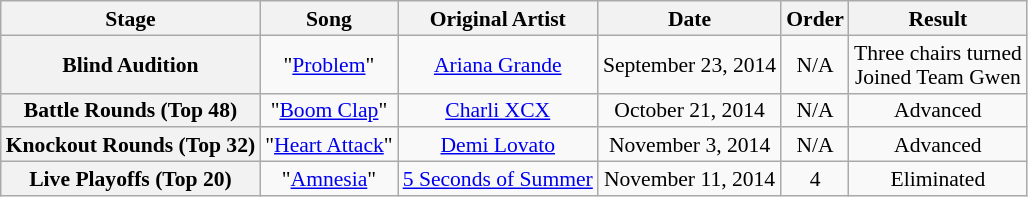<table class="wikitable" style="text-align:center; font-size:90%; line-height:16px;">
<tr>
<th scope="col">Stage</th>
<th scope="col">Song</th>
<th scope="col">Original Artist</th>
<th scope="col">Date</th>
<th scope="col">Order</th>
<th scope="col">Result</th>
</tr>
<tr>
<th scope="row">Blind Audition</th>
<td>"<a href='#'>Problem</a>"</td>
<td><a href='#'>Ariana Grande</a></td>
<td>September 23, 2014</td>
<td>N/A</td>
<td>Three chairs turned<br>Joined Team Gwen</td>
</tr>
<tr>
<th scope="row">Battle Rounds (Top 48)</th>
<td>"<a href='#'>Boom Clap</a>" </td>
<td><a href='#'>Charli XCX</a></td>
<td>October 21, 2014</td>
<td>N/A</td>
<td>Advanced</td>
</tr>
<tr>
<th scope="row">Knockout Rounds (Top 32)</th>
<td>"<a href='#'>Heart Attack</a>" </td>
<td><a href='#'>Demi Lovato</a></td>
<td>November 3, 2014</td>
<td>N/A</td>
<td>Advanced</td>
</tr>
<tr>
<th scope="row">Live Playoffs (Top 20)</th>
<td>"<a href='#'>Amnesia</a>"</td>
<td><a href='#'>5 Seconds of Summer</a></td>
<td>November 11, 2014</td>
<td>4</td>
<td>Eliminated</td>
</tr>
</table>
